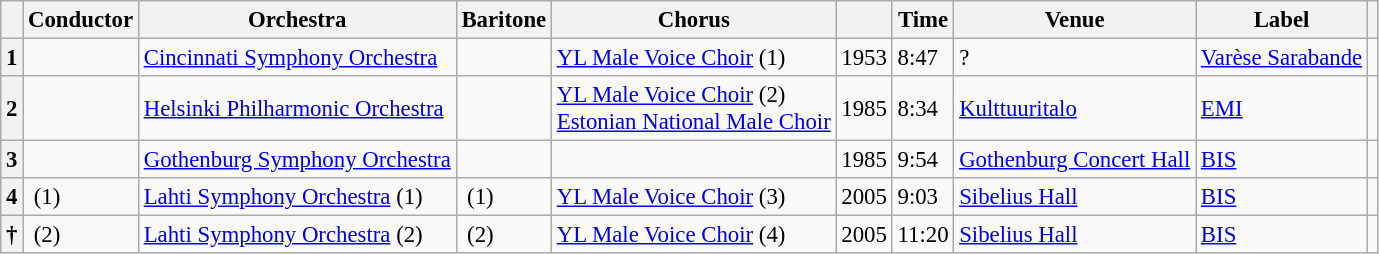<table class="wikitable sortable" style="margin-right: 0; font-size: 95%">
<tr>
<th scope="col"></th>
<th scope="col">Conductor</th>
<th scope="col">Orchestra</th>
<th scope="col">Baritone</th>
<th scope="col">Chorus</th>
<th scope="col"></th>
<th scope="col">Time</th>
<th scope="col">Venue</th>
<th scope="col">Label</th>
<th scope="col" class="unsortable"></th>
</tr>
<tr>
<th scope="row">1</th>
<td></td>
<td><a href='#'>Cincinnati Symphony Orchestra</a></td>
<td></td>
<td><a href='#'>YL Male Voice Choir</a> (1)</td>
<td>1953</td>
<td>8:47</td>
<td>?</td>
<td><a href='#'>Varèse Sarabande</a></td>
<td></td>
</tr>
<tr>
<th scope="row">2</th>
<td></td>
<td><a href='#'>Helsinki Philharmonic Orchestra</a></td>
<td></td>
<td><a href='#'>YL Male Voice Choir</a> (2)<br><a href='#'>Estonian National Male Choir</a></td>
<td>1985</td>
<td>8:34</td>
<td><a href='#'>Kulttuuritalo</a></td>
<td><a href='#'>EMI</a></td>
<td></td>
</tr>
<tr>
<th scope="row">3</th>
<td></td>
<td><a href='#'>Gothenburg Symphony Orchestra</a></td>
<td></td>
<td></td>
<td>1985</td>
<td>9:54</td>
<td><a href='#'>Gothenburg Concert Hall</a></td>
<td><a href='#'>BIS</a></td>
<td></td>
</tr>
<tr>
<th scope="row">4</th>
<td> (1)</td>
<td><a href='#'>Lahti Symphony Orchestra</a> (1)</td>
<td> (1)</td>
<td><a href='#'>YL Male Voice Choir</a> (3)</td>
<td>2005</td>
<td>9:03</td>
<td><a href='#'>Sibelius Hall</a></td>
<td><a href='#'>BIS</a></td>
<td></td>
</tr>
<tr>
<th scope="row">†</th>
<td> (2)</td>
<td><a href='#'>Lahti Symphony Orchestra</a> (2)</td>
<td> (2)</td>
<td><a href='#'>YL Male Voice Choir</a> (4)</td>
<td>2005</td>
<td>11:20</td>
<td><a href='#'>Sibelius Hall</a></td>
<td><a href='#'>BIS</a></td>
<td></td>
</tr>
</table>
